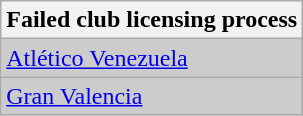<table class="wikitable">
<tr>
<th colspan=3>Failed club licensing process</th>
</tr>
<tr bgcolor=#CCCCCC>
<td><a href='#'>Atlético Venezuela</a></td>
</tr>
<tr bgcolor=#CCCCCC>
<td><a href='#'>Gran Valencia</a></td>
</tr>
</table>
